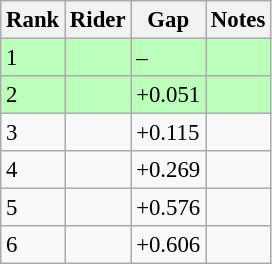<table class="wikitable" style="font-size:95%" style="text-align:center; width:35em;">
<tr>
<th>Rank</th>
<th>Rider</th>
<th>Gap</th>
<th>Notes</th>
</tr>
<tr bgcolor=bbffbb>
<td>1</td>
<td align=left></td>
<td>–</td>
<td></td>
</tr>
<tr bgcolor=bbffbb>
<td>2</td>
<td align=left></td>
<td>+0.051</td>
<td></td>
</tr>
<tr>
<td>3</td>
<td align=left></td>
<td>+0.115</td>
<td></td>
</tr>
<tr>
<td>4</td>
<td align=left></td>
<td>+0.269</td>
<td></td>
</tr>
<tr>
<td>5</td>
<td align=left></td>
<td>+0.576</td>
<td></td>
</tr>
<tr>
<td>6</td>
<td align=left></td>
<td>+0.606</td>
<td></td>
</tr>
</table>
